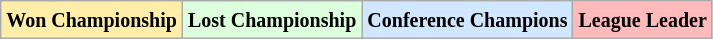<table class="wikitable">
<tr>
<td bgcolor="#ffeeaa"><small><strong>Won Championship</strong></small></td>
<td bgcolor="#ddffdd"><small><strong>Lost Championship</strong></small></td>
<td bgcolor="#d0e7ff"><small><strong>Conference Champions</strong></small></td>
<td bgcolor="#ffbbbb"><small><strong>League Leader</strong></small></td>
</tr>
</table>
